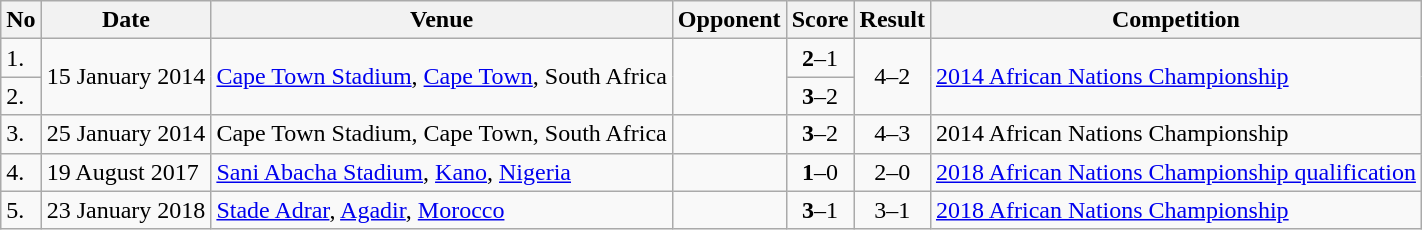<table class="wikitable" style="font-size:100%;">
<tr>
<th>No</th>
<th>Date</th>
<th>Venue</th>
<th>Opponent</th>
<th>Score</th>
<th>Result</th>
<th>Competition</th>
</tr>
<tr>
<td>1.</td>
<td rowspan="2">15 January 2014</td>
<td rowspan="2"><a href='#'>Cape Town Stadium</a>, <a href='#'>Cape Town</a>, South Africa</td>
<td rowspan="2"></td>
<td align=center><strong>2</strong>–1</td>
<td rowspan="2" style="text-align:center">4–2</td>
<td rowspan="2"><a href='#'>2014 African Nations Championship</a></td>
</tr>
<tr>
<td>2.</td>
<td align=center><strong>3</strong>–2</td>
</tr>
<tr>
<td>3.</td>
<td>25 January 2014</td>
<td>Cape Town Stadium, Cape Town, South Africa</td>
<td></td>
<td align=center><strong>3</strong>–2</td>
<td align=center>4–3 </td>
<td>2014 African Nations Championship</td>
</tr>
<tr>
<td>4.</td>
<td>19 August 2017</td>
<td><a href='#'>Sani Abacha Stadium</a>, <a href='#'>Kano</a>, <a href='#'>Nigeria</a></td>
<td></td>
<td align=center><strong>1</strong>–0</td>
<td align=center>2–0</td>
<td><a href='#'>2018 African Nations Championship qualification</a></td>
</tr>
<tr>
<td>5.</td>
<td>23 January 2018</td>
<td><a href='#'>Stade Adrar</a>, <a href='#'>Agadir</a>, <a href='#'>Morocco</a></td>
<td></td>
<td align=center><strong>3</strong>–1</td>
<td align=center>3–1</td>
<td><a href='#'>2018 African Nations Championship</a></td>
</tr>
</table>
